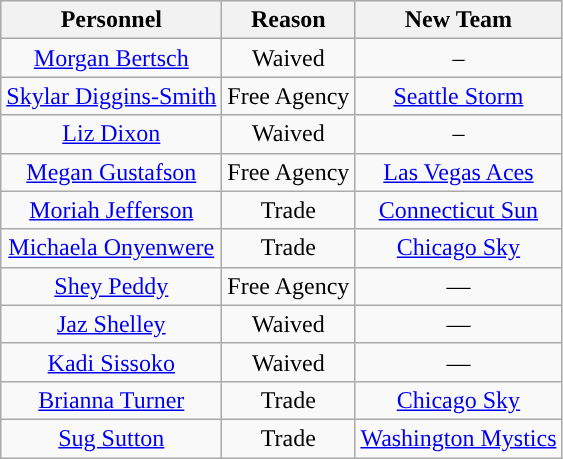<table class="wikitable" style="text-align: center">
<tr align="center"  bgcolor="#dddddd">
<th><strong>Personnel</strong></th>
<th><strong>Reason</strong></th>
<th><strong>New Team</strong></th>
</tr>
<tr>
<td><a href='#'>Morgan Bertsch</a></td>
<td>Waived</td>
<td>–</td>
</tr>
<tr>
<td><a href='#'>Skylar Diggins-Smith</a></td>
<td>Free Agency</td>
<td><a href='#'>Seattle Storm</a></td>
</tr>
<tr>
<td><a href='#'>Liz Dixon</a></td>
<td>Waived</td>
<td>–</td>
</tr>
<tr>
<td><a href='#'>Megan Gustafson</a></td>
<td>Free Agency</td>
<td><a href='#'>Las Vegas Aces</a></td>
</tr>
<tr>
<td><a href='#'>Moriah Jefferson</a></td>
<td>Trade</td>
<td><a href='#'>Connecticut Sun</a></td>
</tr>
<tr>
<td><a href='#'>Michaela Onyenwere</a></td>
<td>Trade</td>
<td><a href='#'>Chicago Sky</a></td>
</tr>
<tr>
<td><a href='#'>Shey Peddy</a></td>
<td>Free Agency</td>
<td>—</td>
</tr>
<tr>
<td><a href='#'>Jaz Shelley</a></td>
<td>Waived</td>
<td>—</td>
</tr>
<tr>
<td><a href='#'>Kadi Sissoko</a></td>
<td>Waived</td>
<td>—</td>
</tr>
<tr>
<td><a href='#'>Brianna Turner</a></td>
<td>Trade</td>
<td><a href='#'>Chicago Sky</a></td>
</tr>
<tr>
<td><a href='#'>Sug Sutton</a></td>
<td>Trade</td>
<td><a href='#'>Washington Mystics</a></td>
</tr>
</table>
